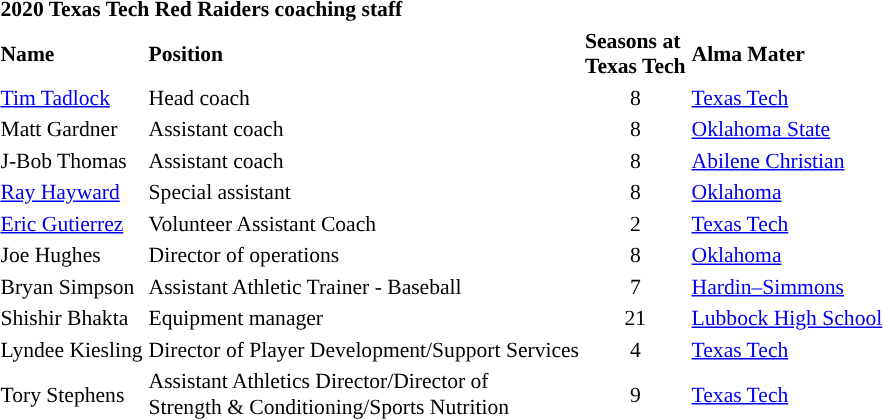<table class="toccolours" style="text-align: left; font-size:90%">
<tr>
<th colspan="9">2020 Texas Tech Red Raiders coaching staff</th>
</tr>
<tr>
<th>Name</th>
<th>Position</th>
<th>Seasons at<br>Texas Tech</th>
<th>Alma Mater</th>
</tr>
<tr>
<td><a href='#'>Tim Tadlock</a></td>
<td>Head coach</td>
<td align=center>8</td>
<td><a href='#'>Texas Tech</a></td>
</tr>
<tr>
<td>Matt Gardner</td>
<td>Assistant coach</td>
<td align=center>8</td>
<td><a href='#'>Oklahoma State</a></td>
</tr>
<tr>
<td>J-Bob Thomas</td>
<td>Assistant coach</td>
<td align=center>8</td>
<td><a href='#'>Abilene Christian</a></td>
</tr>
<tr>
<td><a href='#'>Ray Hayward</a></td>
<td>Special assistant</td>
<td align=center>8</td>
<td><a href='#'>Oklahoma</a></td>
</tr>
<tr>
<td><a href='#'>Eric Gutierrez</a></td>
<td>Volunteer Assistant Coach</td>
<td align=center>2</td>
<td><a href='#'>Texas Tech</a></td>
</tr>
<tr>
<td>Joe Hughes</td>
<td>Director of operations</td>
<td align=center>8</td>
<td><a href='#'>Oklahoma</a></td>
</tr>
<tr>
<td>Bryan Simpson</td>
<td>Assistant Athletic Trainer - Baseball</td>
<td align=center>7</td>
<td><a href='#'>Hardin–Simmons</a></td>
</tr>
<tr>
<td>Shishir Bhakta</td>
<td>Equipment manager</td>
<td align=center>21</td>
<td><a href='#'>Lubbock High School</a></td>
</tr>
<tr>
<td>Lyndee Kiesling</td>
<td>Director of Player Development/Support Services</td>
<td align=center>4</td>
<td><a href='#'>Texas Tech</a></td>
</tr>
<tr>
<td>Tory Stephens</td>
<td>Assistant Athletics Director/Director of<br>Strength & Conditioning/Sports Nutrition</td>
<td align=center>9</td>
<td><a href='#'>Texas Tech</a></td>
</tr>
</table>
